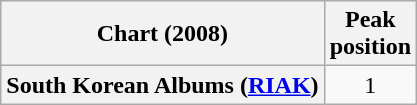<table class="wikitable plainrowheaders">
<tr>
<th>Chart (2008)</th>
<th>Peak<br>position</th>
</tr>
<tr>
<th scope="row">South Korean Albums (<a href='#'>RIAK</a>)</th>
<td style="text-align:center;">1</td>
</tr>
</table>
